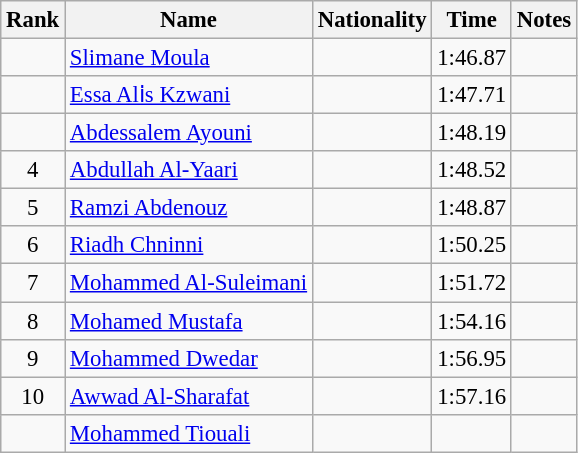<table class="wikitable sortable" style="text-align:center;font-size:95%">
<tr>
<th>Rank</th>
<th>Name</th>
<th>Nationality</th>
<th>Time</th>
<th>Notes</th>
</tr>
<tr>
<td></td>
<td align=left><a href='#'>Slimane Moula</a></td>
<td align=left></td>
<td>1:46.87</td>
<td></td>
</tr>
<tr>
<td></td>
<td align=left><a href='#'>Essa Ali̇s Kzwani</a></td>
<td align=left></td>
<td>1:47.71</td>
<td></td>
</tr>
<tr>
<td></td>
<td align=left><a href='#'>Abdessalem Ayouni</a></td>
<td align=left></td>
<td>1:48.19</td>
<td></td>
</tr>
<tr>
<td>4</td>
<td align=left><a href='#'>Abdullah Al-Yaari</a></td>
<td align=left></td>
<td>1:48.52</td>
<td></td>
</tr>
<tr>
<td>5</td>
<td align=left><a href='#'>Ramzi Abdenouz</a></td>
<td align=left></td>
<td>1:48.87</td>
<td></td>
</tr>
<tr>
<td>6</td>
<td align=left><a href='#'>Riadh Chninni</a></td>
<td align=left></td>
<td>1:50.25</td>
<td></td>
</tr>
<tr>
<td>7</td>
<td align=left><a href='#'>Mohammed Al-Suleimani</a></td>
<td align=left></td>
<td>1:51.72</td>
<td></td>
</tr>
<tr>
<td>8</td>
<td align=left><a href='#'>Mohamed Mustafa</a></td>
<td align=left></td>
<td>1:54.16</td>
<td></td>
</tr>
<tr>
<td>9</td>
<td align=left><a href='#'>Mohammed Dwedar</a></td>
<td align=left></td>
<td>1:56.95</td>
<td></td>
</tr>
<tr>
<td>10</td>
<td align=left><a href='#'>Awwad Al-Sharafat</a></td>
<td align=left></td>
<td>1:57.16</td>
<td></td>
</tr>
<tr>
<td></td>
<td align=left><a href='#'>Mohammed Tiouali</a></td>
<td align=left></td>
<td></td>
<td></td>
</tr>
</table>
